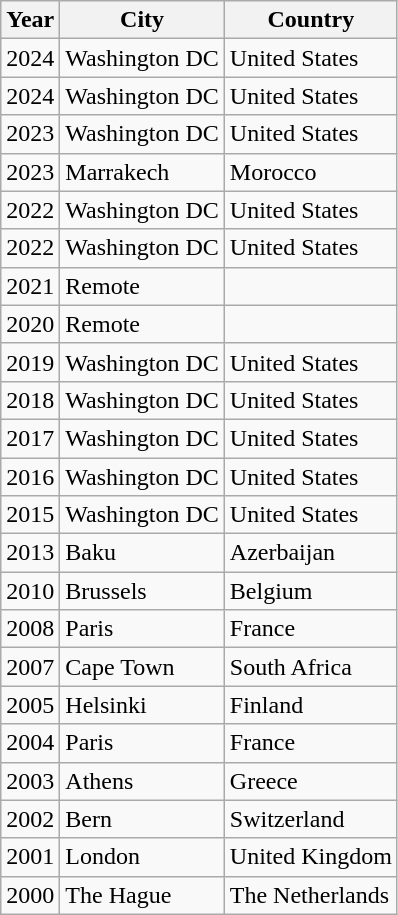<table class="wikitable">
<tr>
<th>Year</th>
<th>City</th>
<th>Country</th>
</tr>
<tr>
<td>2024</td>
<td>Washington DC</td>
<td>United States</td>
</tr>
<tr>
<td>2024</td>
<td>Washington DC</td>
<td>United States</td>
</tr>
<tr>
<td>2023</td>
<td>Washington DC</td>
<td>United States</td>
</tr>
<tr>
<td>2023</td>
<td>Marrakech</td>
<td>Morocco</td>
</tr>
<tr>
<td>2022</td>
<td>Washington DC</td>
<td>United States</td>
</tr>
<tr>
<td>2022</td>
<td>Washington DC</td>
<td>United States</td>
</tr>
<tr>
<td>2021</td>
<td>Remote</td>
<td></td>
</tr>
<tr>
<td>2020</td>
<td>Remote</td>
<td></td>
</tr>
<tr>
<td>2019</td>
<td>Washington DC</td>
<td>United States</td>
</tr>
<tr>
<td>2018</td>
<td>Washington DC</td>
<td>United States</td>
</tr>
<tr>
<td>2017</td>
<td>Washington DC</td>
<td>United States</td>
</tr>
<tr>
<td>2016</td>
<td>Washington DC</td>
<td>United States</td>
</tr>
<tr>
<td>2015</td>
<td>Washington DC</td>
<td>United States</td>
</tr>
<tr>
<td>2013</td>
<td>Baku</td>
<td>Azerbaijan</td>
</tr>
<tr>
<td>2010</td>
<td>Brussels</td>
<td>Belgium</td>
</tr>
<tr>
<td>2008</td>
<td>Paris</td>
<td>France</td>
</tr>
<tr>
<td>2007</td>
<td>Cape Town</td>
<td>South Africa</td>
</tr>
<tr>
<td>2005</td>
<td>Helsinki</td>
<td>Finland</td>
</tr>
<tr>
<td>2004</td>
<td>Paris</td>
<td>France</td>
</tr>
<tr>
<td>2003</td>
<td>Athens</td>
<td>Greece</td>
</tr>
<tr>
<td>2002</td>
<td>Bern</td>
<td>Switzerland</td>
</tr>
<tr>
<td>2001</td>
<td>London</td>
<td>United Kingdom</td>
</tr>
<tr>
<td>2000</td>
<td>The Hague</td>
<td>The Netherlands</td>
</tr>
</table>
